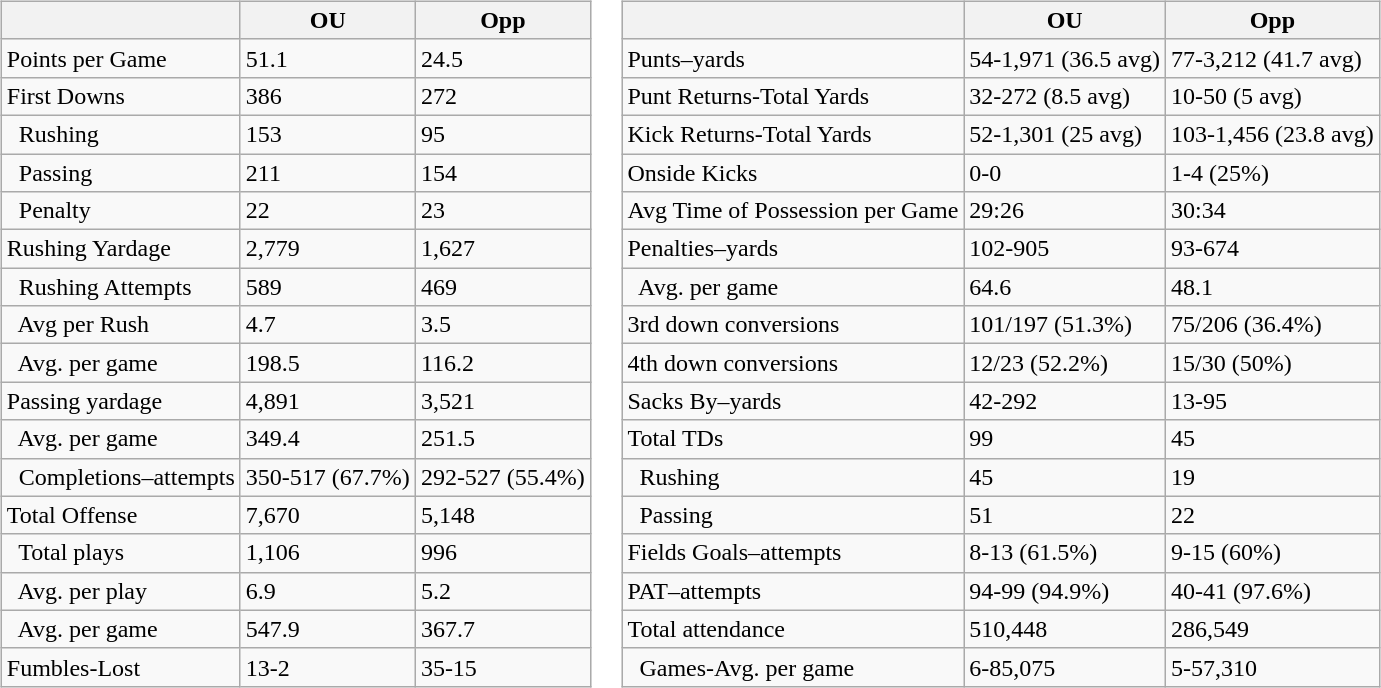<table>
<tr>
<td valign="top"><br><table class="wikitable" style="white-space:nowrap;">
<tr>
<th></th>
<th>OU</th>
<th>Opp</th>
</tr>
<tr>
<td>Points per Game</td>
<td>51.1</td>
<td>24.5</td>
</tr>
<tr>
<td>First Downs</td>
<td>386</td>
<td>272</td>
</tr>
<tr>
<td>  Rushing</td>
<td>153</td>
<td>95</td>
</tr>
<tr>
<td>  Passing</td>
<td>211</td>
<td>154</td>
</tr>
<tr>
<td>  Penalty</td>
<td>22</td>
<td>23</td>
</tr>
<tr>
<td>Rushing Yardage</td>
<td>2,779</td>
<td>1,627</td>
</tr>
<tr>
<td>  Rushing Attempts</td>
<td>589</td>
<td>469</td>
</tr>
<tr>
<td>  Avg per Rush</td>
<td>4.7</td>
<td>3.5</td>
</tr>
<tr>
<td>  Avg. per game</td>
<td>198.5</td>
<td>116.2</td>
</tr>
<tr>
<td>Passing yardage</td>
<td>4,891</td>
<td>3,521</td>
</tr>
<tr>
<td>  Avg. per game</td>
<td>349.4</td>
<td>251.5</td>
</tr>
<tr>
<td>  Completions–attempts</td>
<td>350-517 (67.7%)</td>
<td>292-527 (55.4%)</td>
</tr>
<tr>
<td>Total Offense</td>
<td>7,670</td>
<td>5,148</td>
</tr>
<tr>
<td>  Total plays</td>
<td>1,106</td>
<td>996</td>
</tr>
<tr>
<td>  Avg. per play</td>
<td>6.9</td>
<td>5.2</td>
</tr>
<tr>
<td>  Avg. per game</td>
<td>547.9</td>
<td>367.7</td>
</tr>
<tr>
<td>Fumbles-Lost</td>
<td>13-2</td>
<td>35-15</td>
</tr>
</table>
</td>
<td valign="top"><br><table class="wikitable" style="white-space:nowrap;">
<tr>
<th></th>
<th>OU</th>
<th>Opp</th>
</tr>
<tr>
<td>Punts–yards</td>
<td>54-1,971 (36.5 avg)</td>
<td>77-3,212 (41.7 avg)</td>
</tr>
<tr>
<td>Punt Returns-Total Yards</td>
<td>32-272 (8.5 avg)</td>
<td>10-50 (5 avg)</td>
</tr>
<tr>
<td>Kick Returns-Total Yards</td>
<td>52-1,301 (25 avg)</td>
<td>103-1,456 (23.8 avg)</td>
</tr>
<tr>
<td>Onside Kicks</td>
<td>0-0</td>
<td>1-4 (25%)</td>
</tr>
<tr>
<td>Avg Time of Possession per Game</td>
<td>29:26</td>
<td>30:34</td>
</tr>
<tr>
<td>Penalties–yards</td>
<td>102-905</td>
<td>93-674</td>
</tr>
<tr>
<td>  Avg. per game</td>
<td>64.6</td>
<td>48.1</td>
</tr>
<tr>
<td>3rd down conversions</td>
<td>101/197 (51.3%)</td>
<td>75/206 (36.4%)</td>
</tr>
<tr>
<td>4th down conversions</td>
<td>12/23 (52.2%)</td>
<td>15/30 (50%)</td>
</tr>
<tr>
<td>Sacks By–yards</td>
<td>42-292</td>
<td>13-95</td>
</tr>
<tr>
<td>Total TDs</td>
<td>99</td>
<td>45</td>
</tr>
<tr>
<td>  Rushing</td>
<td>45</td>
<td>19</td>
</tr>
<tr>
<td>  Passing</td>
<td>51</td>
<td>22</td>
</tr>
<tr>
<td>Fields Goals–attempts</td>
<td>8-13 (61.5%)</td>
<td>9-15 (60%)</td>
</tr>
<tr>
<td>PAT–attempts</td>
<td>94-99 (94.9%)</td>
<td>40-41 (97.6%)</td>
</tr>
<tr>
<td>Total attendance</td>
<td>510,448</td>
<td>286,549</td>
</tr>
<tr>
<td>  Games-Avg. per game</td>
<td>6-85,075</td>
<td>5-57,310</td>
</tr>
</table>
</td>
</tr>
</table>
